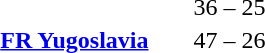<table style="text-align:center">
<tr>
<th width=200></th>
<th width=100></th>
<th width=200></th>
</tr>
<tr>
<td align=right><strong></strong></td>
<td>36 – 25</td>
<td align=left></td>
</tr>
<tr>
<td align=right><strong><a href='#'>FR Yugoslavia</a> </strong></td>
<td>47 – 26</td>
<td align=left></td>
</tr>
</table>
